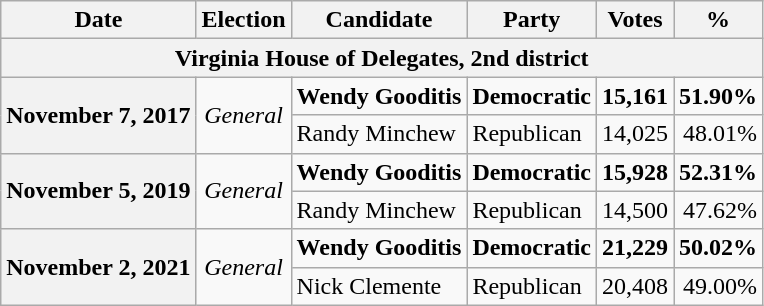<table class="wikitable">
<tr>
<th>Date</th>
<th>Election</th>
<th>Candidate</th>
<th>Party</th>
<th>Votes</th>
<th>%</th>
</tr>
<tr>
<th colspan="6">Virginia House of Delegates, 2nd district</th>
</tr>
<tr>
<th rowspan="2">November 7, 2017</th>
<td rowspan="2" align="center"><em>General</em></td>
<td><strong>Wendy Gooditis</strong></td>
<td><strong>Democratic</strong></td>
<td align="right"><strong>15,161</strong></td>
<td align="right"><strong>51.90%</strong></td>
</tr>
<tr>
<td>Randy Minchew</td>
<td>Republican</td>
<td align="right">14,025</td>
<td align="right">48.01%</td>
</tr>
<tr>
<th rowspan="2">November 5, 2019</th>
<td rowspan="2" align="center"><em>General</em></td>
<td><strong>Wendy Gooditis</strong></td>
<td><strong>Democratic</strong></td>
<td align="right"><strong>15,928</strong></td>
<td align="right"><strong>52.31%</strong></td>
</tr>
<tr>
<td>Randy Minchew</td>
<td>Republican</td>
<td align="right">14,500</td>
<td align="right">47.62%</td>
</tr>
<tr>
<th rowspan="2">November 2, 2021</th>
<td rowspan="2" align="center"><em>General</em></td>
<td><strong>Wendy Gooditis</strong></td>
<td><strong>Democratic</strong></td>
<td align="right"><strong>21,229</strong></td>
<td align="right"><strong>50.02%</strong></td>
</tr>
<tr>
<td>Nick Clemente</td>
<td>Republican</td>
<td align="right">20,408</td>
<td align="right">49.00%</td>
</tr>
</table>
